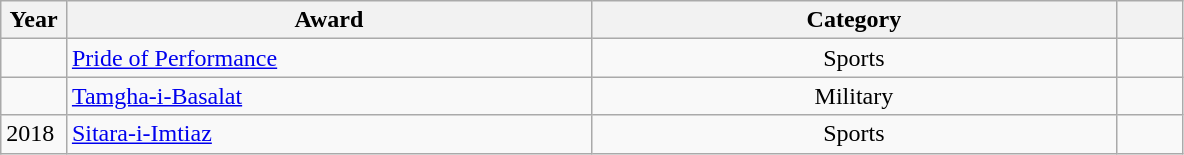<table class="wikitable sortable">
<tr>
<th width=5%>Year</th>
<th style="width:40%;">Award</th>
<th style="width:40%;">Category</th>
<th width=5%></th>
</tr>
<tr>
<td></td>
<td><a href='#'>Pride of Performance</a></td>
<td style="text-align:center;">Sports</td>
<td style="text-align:center;"></td>
</tr>
<tr>
<td></td>
<td><a href='#'>Tamgha-i-Basalat</a></td>
<td style="text-align:center;">Military</td>
<td style="text-align:center;"></td>
</tr>
<tr>
<td>2018</td>
<td><a href='#'>Sitara-i-Imtiaz</a></td>
<td style="text-align:center;">Sports</td>
<td style="text-align:center;"></td>
</tr>
</table>
